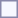<table style="border:1px solid #8888aa; background-color:#f7f8ff; padding:5px; font-size:95%; margin: 0px 12px 12px 0px;">
</table>
